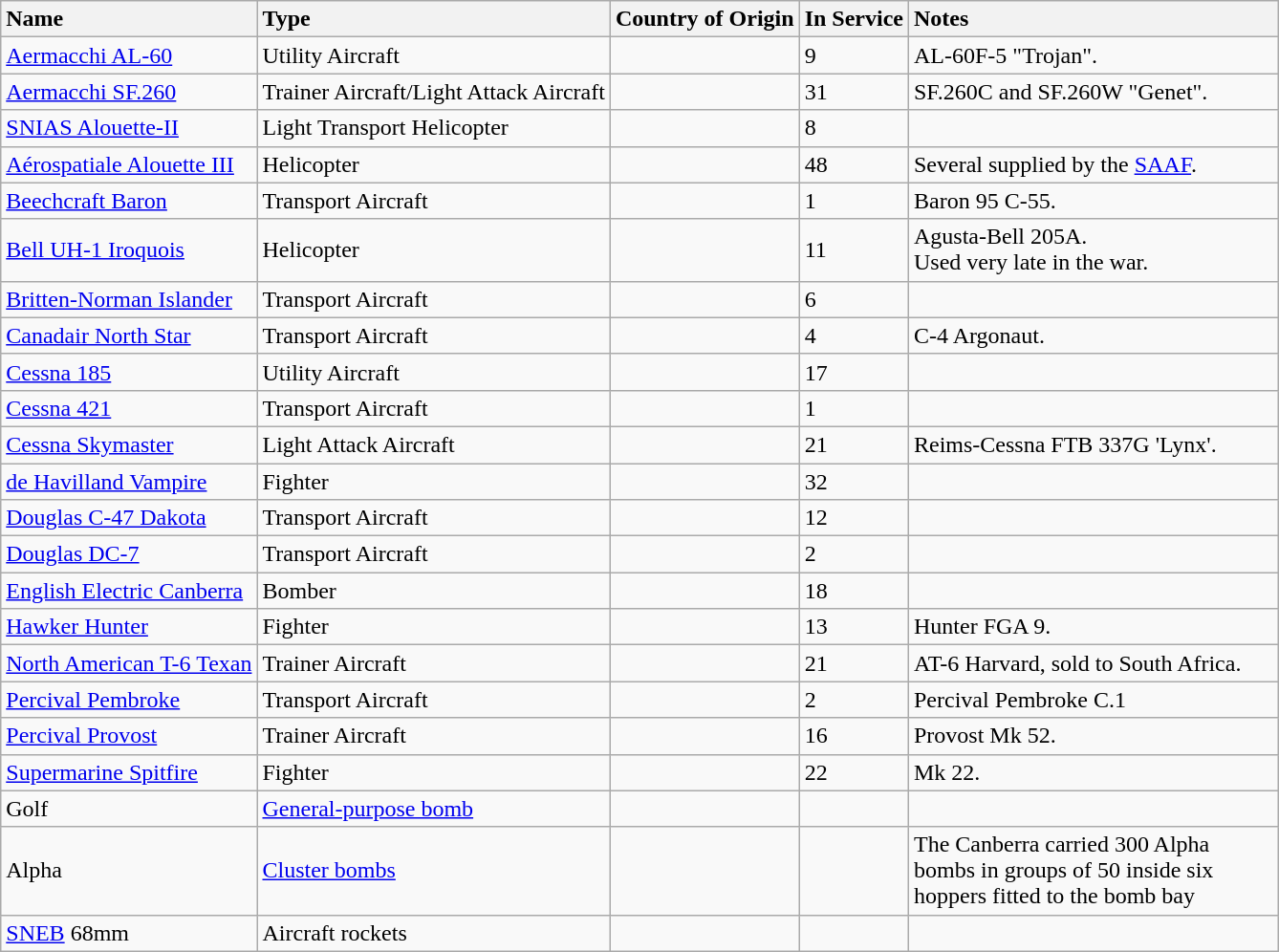<table class="wikitable">
<tr>
<th style="text-align: left;">Name</th>
<th style="text-align: left;">Type</th>
<th style="text-align: left;">Country of Origin</th>
<th style="text-align: left;">In Service</th>
<th style="width: 250px; text-align: left;">Notes</th>
</tr>
<tr>
<td><a href='#'>Aermacchi AL-60</a></td>
<td>Utility Aircraft</td>
<td></td>
<td>9</td>
<td>AL-60F-5 "Trojan".</td>
</tr>
<tr>
<td><a href='#'>Aermacchi SF.260</a></td>
<td>Trainer Aircraft/Light Attack Aircraft</td>
<td></td>
<td>31</td>
<td>SF.260C and SF.260W "Genet".</td>
</tr>
<tr>
<td><a href='#'>SNIAS Alouette-II</a></td>
<td>Light Transport Helicopter</td>
<td></td>
<td>8</td>
<td></td>
</tr>
<tr>
<td><a href='#'>Aérospatiale Alouette III</a></td>
<td>Helicopter</td>
<td></td>
<td>48</td>
<td>Several supplied by the <a href='#'>SAAF</a>.</td>
</tr>
<tr>
<td><a href='#'>Beechcraft Baron</a></td>
<td>Transport Aircraft</td>
<td></td>
<td>1</td>
<td>Baron 95 C-55.</td>
</tr>
<tr>
<td><a href='#'>Bell UH-1 Iroquois</a></td>
<td>Helicopter</td>
<td></td>
<td>11</td>
<td>Agusta-Bell 205A.<br>Used very late in the war.</td>
</tr>
<tr>
<td><a href='#'>Britten-Norman Islander</a></td>
<td>Transport Aircraft</td>
<td></td>
<td>6</td>
<td></td>
</tr>
<tr>
<td><a href='#'>Canadair North Star</a></td>
<td>Transport Aircraft</td>
<td></td>
<td>4</td>
<td>C-4 Argonaut.</td>
</tr>
<tr>
<td><a href='#'>Cessna 185</a></td>
<td>Utility Aircraft</td>
<td></td>
<td>17</td>
<td></td>
</tr>
<tr>
<td><a href='#'>Cessna 421</a></td>
<td>Transport Aircraft</td>
<td></td>
<td>1</td>
<td></td>
</tr>
<tr>
<td><a href='#'>Cessna Skymaster</a></td>
<td>Light Attack Aircraft</td>
<td></td>
<td>21</td>
<td>Reims-Cessna FTB 337G 'Lynx'.</td>
</tr>
<tr>
<td><a href='#'>de Havilland Vampire</a></td>
<td>Fighter</td>
<td></td>
<td>32</td>
<td></td>
</tr>
<tr>
<td><a href='#'>Douglas C-47 Dakota</a></td>
<td>Transport Aircraft</td>
<td></td>
<td>12</td>
<td></td>
</tr>
<tr>
<td><a href='#'>Douglas DC-7</a></td>
<td>Transport Aircraft</td>
<td></td>
<td>2</td>
<td></td>
</tr>
<tr>
<td><a href='#'>English Electric Canberra</a></td>
<td>Bomber</td>
<td></td>
<td>18</td>
<td></td>
</tr>
<tr>
<td><a href='#'>Hawker Hunter</a></td>
<td>Fighter</td>
<td></td>
<td>13</td>
<td>Hunter FGA 9.</td>
</tr>
<tr>
<td><a href='#'>North American T-6 Texan</a></td>
<td>Trainer Aircraft</td>
<td></td>
<td>21</td>
<td>AT-6 Harvard, sold to South Africa.</td>
</tr>
<tr>
<td><a href='#'>Percival Pembroke</a></td>
<td>Transport Aircraft</td>
<td></td>
<td>2</td>
<td>Percival Pembroke C.1</td>
</tr>
<tr>
<td><a href='#'>Percival Provost</a></td>
<td>Trainer Aircraft</td>
<td></td>
<td>16</td>
<td>Provost Mk 52.</td>
</tr>
<tr>
<td><a href='#'>Supermarine Spitfire</a></td>
<td>Fighter</td>
<td></td>
<td>22</td>
<td>Mk 22.</td>
</tr>
<tr>
<td>Golf</td>
<td><a href='#'>General-purpose bomb</a></td>
<td></td>
<td></td>
<td></td>
</tr>
<tr>
<td>Alpha</td>
<td><a href='#'>Cluster bombs</a></td>
<td></td>
<td></td>
<td>The Canberra carried 300 Alpha bombs in groups of 50 inside six hoppers fitted to the bomb bay</td>
</tr>
<tr>
<td><a href='#'>SNEB</a> 68mm</td>
<td>Aircraft rockets</td>
<td></td>
<td></td>
<td></td>
</tr>
</table>
